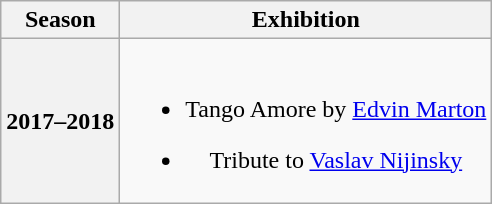<table class="wikitable" style="text-align:center">
<tr>
<th>Season</th>
<th>Exhibition</th>
</tr>
<tr>
<th>2017–2018 <br></th>
<td><br><ul><li>Tango Amore by <a href='#'>Edvin Marton</a></li></ul><ul><li>Tribute to <a href='#'>Vaslav Nijinsky</a></li></ul></td>
</tr>
</table>
